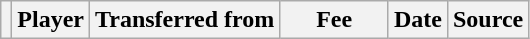<table class="wikitable plainrowheaders sortable">
<tr>
<th></th>
<th scope="col">Player</th>
<th>Transferred from</th>
<th style="width: 65px;">Fee</th>
<th scope="col">Date</th>
<th scope="col">Source</th>
</tr>
</table>
